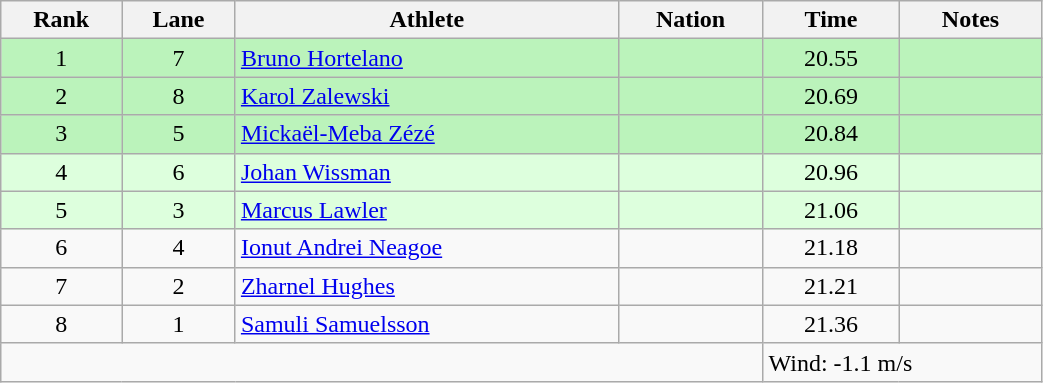<table class="wikitable sortable" style="text-align:center;width: 55%;">
<tr>
<th scope="col">Rank</th>
<th scope="col">Lane</th>
<th scope="col">Athlete</th>
<th scope="col">Nation</th>
<th scope="col">Time</th>
<th scope="col">Notes</th>
</tr>
<tr bgcolor=bbf3bb>
<td>1</td>
<td>7</td>
<td align=left><a href='#'>Bruno Hortelano</a></td>
<td align=left></td>
<td>20.55</td>
<td></td>
</tr>
<tr bgcolor=bbf3bb>
<td>2</td>
<td>8</td>
<td align=left><a href='#'>Karol Zalewski</a></td>
<td align=left></td>
<td>20.69</td>
<td></td>
</tr>
<tr bgcolor=bbf3bb>
<td>3</td>
<td>5</td>
<td align=left><a href='#'>Mickaël-Meba Zézé</a></td>
<td align=left></td>
<td>20.84</td>
<td></td>
</tr>
<tr bgcolor=ddffdd>
<td>4</td>
<td>6</td>
<td align=left><a href='#'>Johan Wissman</a></td>
<td align=left></td>
<td>20.96</td>
<td></td>
</tr>
<tr bgcolor=ddffdd>
<td>5</td>
<td>3</td>
<td align=left><a href='#'>Marcus Lawler</a></td>
<td align=left></td>
<td>21.06</td>
<td></td>
</tr>
<tr>
<td>6</td>
<td>4</td>
<td align=left><a href='#'>Ionut Andrei Neagoe</a></td>
<td align=left></td>
<td>21.18</td>
<td></td>
</tr>
<tr>
<td>7</td>
<td>2</td>
<td align=left><a href='#'>Zharnel Hughes</a></td>
<td align=left></td>
<td>21.21</td>
<td></td>
</tr>
<tr>
<td>8</td>
<td>1</td>
<td align=left><a href='#'>Samuli Samuelsson</a></td>
<td align=left></td>
<td>21.36</td>
<td></td>
</tr>
<tr class="sortbottom">
<td colspan="4"></td>
<td colspan="2" style="text-align:left;">Wind: -1.1 m/s</td>
</tr>
</table>
